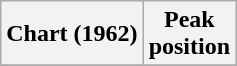<table class="wikitable plainrowheaders sortable" style="text-align:left;">
<tr>
<th scope="col">Chart (1962)</th>
<th scope="col">Peak<br>position</th>
</tr>
<tr>
</tr>
</table>
